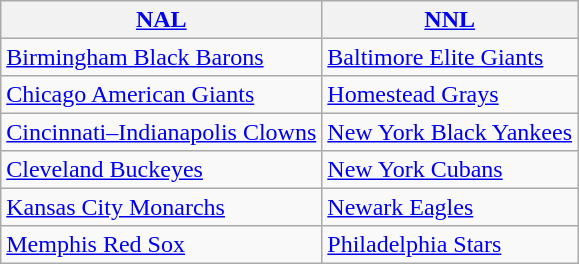<table class="wikitable" style="font-size:100%;line-height:1.1;">
<tr>
<th><a href='#'>NAL</a></th>
<th><a href='#'>NNL</a></th>
</tr>
<tr>
<td><a href='#'>Birmingham Black Barons</a></td>
<td><a href='#'>Baltimore Elite Giants</a></td>
</tr>
<tr>
<td><a href='#'>Chicago American Giants</a></td>
<td><a href='#'>Homestead Grays</a></td>
</tr>
<tr>
<td><a href='#'>Cincinnati–Indianapolis Clowns</a></td>
<td><a href='#'>New York Black Yankees</a></td>
</tr>
<tr>
<td><a href='#'>Cleveland Buckeyes</a></td>
<td><a href='#'>New York Cubans</a></td>
</tr>
<tr>
<td><a href='#'>Kansas City Monarchs</a></td>
<td><a href='#'>Newark Eagles</a></td>
</tr>
<tr>
<td><a href='#'>Memphis Red Sox</a></td>
<td><a href='#'>Philadelphia Stars</a></td>
</tr>
</table>
